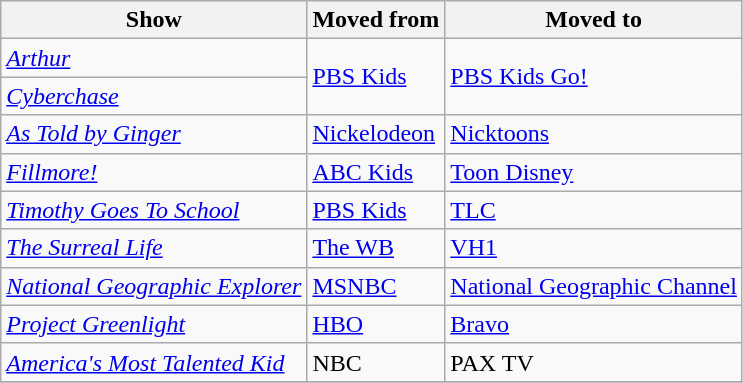<table class="wikitable sortable">
<tr>
<th>Show</th>
<th>Moved from</th>
<th>Moved to</th>
</tr>
<tr>
<td><em><a href='#'>Arthur</a></em></td>
<td rowspan="2"><a href='#'>PBS Kids</a></td>
<td rowspan="2"><a href='#'>PBS Kids Go!</a></td>
</tr>
<tr>
<td><em><a href='#'>Cyberchase</a></em></td>
</tr>
<tr>
<td><em><a href='#'>As Told by Ginger</a></em></td>
<td><a href='#'>Nickelodeon</a></td>
<td><a href='#'>Nicktoons</a></td>
</tr>
<tr>
<td><em><a href='#'>Fillmore!</a></em></td>
<td><a href='#'>ABC Kids</a></td>
<td><a href='#'>Toon Disney</a></td>
</tr>
<tr>
<td><em><a href='#'>Timothy Goes To School</a></em></td>
<td><a href='#'>PBS Kids</a></td>
<td><a href='#'>TLC</a></td>
</tr>
<tr>
<td><em><a href='#'>The Surreal Life</a></em></td>
<td><a href='#'>The WB</a></td>
<td><a href='#'>VH1</a></td>
</tr>
<tr>
<td><em><a href='#'>National Geographic Explorer</a></em></td>
<td><a href='#'>MSNBC</a></td>
<td><a href='#'>National Geographic Channel</a></td>
</tr>
<tr>
<td><em><a href='#'>Project Greenlight</a></em></td>
<td><a href='#'>HBO</a></td>
<td><a href='#'>Bravo</a></td>
</tr>
<tr>
<td><em><a href='#'>America's Most Talented Kid</a></em></td>
<td>NBC</td>
<td>PAX TV</td>
</tr>
<tr>
</tr>
</table>
